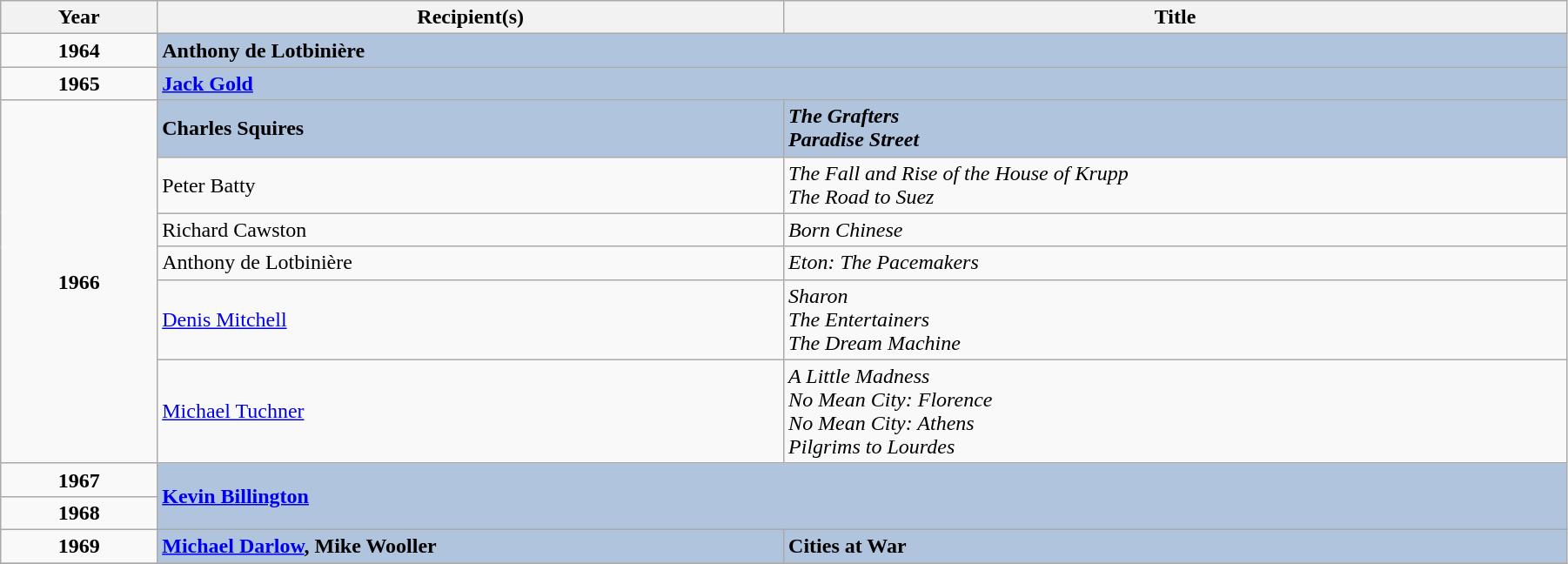<table class="wikitable" width="95%">
<tr>
<th width=5%>Year</th>
<th width=20%><strong>Recipient(s)</strong></th>
<th width=25%><strong>Title</strong></th>
</tr>
<tr>
<td style="text-align:center;"><strong>1964</strong></td>
<td colspan="2" style="background:#B0C4DE;"><strong>Anthony de Lotbinière</strong></td>
</tr>
<tr>
<td style="text-align:center;"><strong>1965</strong></td>
<td colspan="2" style="background:#B0C4DE;"><strong><a href='#'>Jack Gold</a></strong></td>
</tr>
<tr>
<td rowspan="6" style="text-align:center;"><strong>1966</strong></td>
<td style="background:#B0C4DE;"><strong>Charles Squires</strong></td>
<td style="background:#B0C4DE;"><strong><em>The Grafters<br>Paradise Street</em></strong></td>
</tr>
<tr>
<td>Peter Batty</td>
<td><em>The Fall and Rise of the House of Krupp<br>The Road to Suez</em></td>
</tr>
<tr>
<td>Richard Cawston</td>
<td><em>Born Chinese</em></td>
</tr>
<tr>
<td>Anthony de Lotbinière</td>
<td><em>Eton: The Pacemakers</em></td>
</tr>
<tr>
<td><a href='#'>Denis Mitchell</a></td>
<td><em>Sharon<br>The Entertainers<br>The Dream Machine</em></td>
</tr>
<tr>
<td><a href='#'>Michael Tuchner</a></td>
<td><em>A Little Madness<br>No Mean City: Florence<br>No Mean City: Athens<br>Pilgrims to Lourdes</em></td>
</tr>
<tr>
<td style="text-align:center;"><strong>1967</strong></td>
<td rowspan="2" colspan="2" style="background:#B0C4DE;"><strong><a href='#'>Kevin Billington</a></strong></td>
</tr>
<tr>
<td style="text-align:center;"><strong>1968</strong></td>
</tr>
<tr>
<td style="text-align:center;"><strong>1969</strong></td>
<td style="background:#B0C4DE;"><strong><a href='#'>Michael Darlow</a>, Mike Wooller</strong></td>
<td style="background:#B0C4DE;"><strong>Cities at War</strong></td>
</tr>
<tr>
</tr>
</table>
